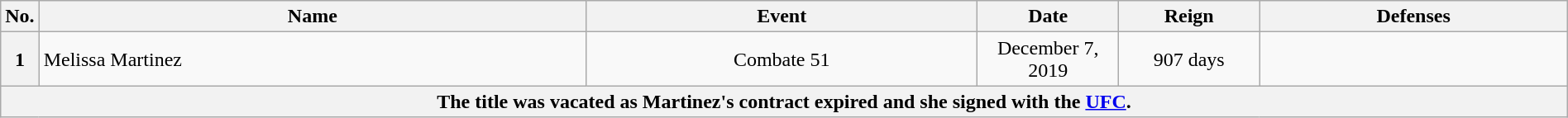<table class="wikitable" width=100%>
<tr>
<th style="width:2%;">No.</th>
<th>Name</th>
<th>Event</th>
<th style="width:9%;">Date</th>
<th style="width:9%;">Reign</th>
<th>Defenses</th>
</tr>
<tr>
<th>1</th>
<td align=left> Melissa Martinez <br></td>
<td align=center>Combate 51 <br></td>
<td align=center>December 7, 2019</td>
<td align=center>907 days</td>
<td align=left></td>
</tr>
<tr>
<th align="center" colspan="6">The title was vacated as Martinez's contract expired and she signed with the <a href='#'>UFC</a>.</th>
</tr>
</table>
